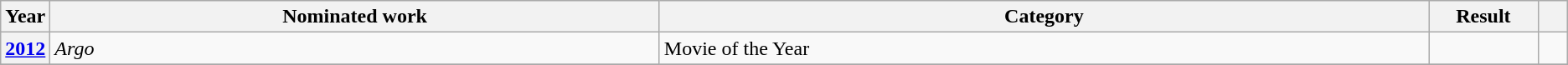<table class=wikitable>
<tr>
<th scope="col" style="width:1em;">Year</th>
<th scope="col" style="width:30em;">Nominated work</th>
<th scope="col" style="width:38em;">Category</th>
<th scope="col" style="width:5em;">Result</th>
<th scope="col" style="width:1em;"></th>
</tr>
<tr>
<th scope="row"><a href='#'>2012</a></th>
<td><em>Argo</em></td>
<td>Movie of the Year</td>
<td></td>
<td style="text-align:center;"></td>
</tr>
<tr>
</tr>
</table>
